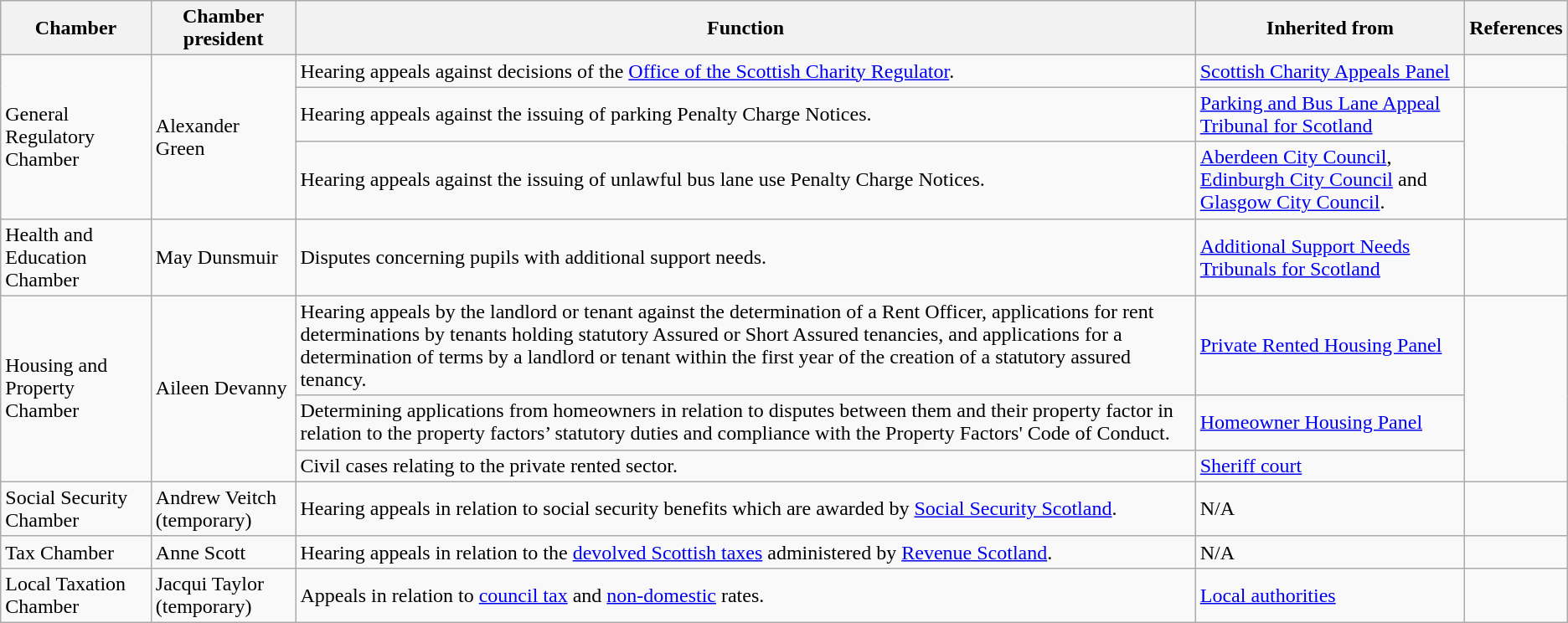<table class="wikitable">
<tr>
<th>Chamber</th>
<th>Chamber president</th>
<th>Function</th>
<th>Inherited from</th>
<th>References</th>
</tr>
<tr>
<td rowspan="3">General Regulatory Chamber</td>
<td rowspan="3">Alexander Green</td>
<td>Hearing appeals against decisions of the <a href='#'>Office of the Scottish Charity Regulator</a>.</td>
<td><a href='#'>Scottish Charity Appeals Panel</a></td>
<td></td>
</tr>
<tr>
<td>Hearing appeals against the issuing of parking Penalty Charge Notices.</td>
<td><a href='#'>Parking and Bus Lane Appeal Tribunal for Scotland</a></td>
<td rowspan="2"></td>
</tr>
<tr>
<td>Hearing appeals against the issuing of unlawful bus lane use Penalty Charge Notices.</td>
<td><a href='#'>Aberdeen City Council</a>, <a href='#'>Edinburgh City Council</a> and <a href='#'>Glasgow City Council</a>.</td>
</tr>
<tr>
<td>Health and Education Chamber</td>
<td>May Dunsmuir</td>
<td>Disputes concerning pupils with additional support needs.</td>
<td><a href='#'>Additional Support Needs Tribunals for Scotland</a></td>
<td></td>
</tr>
<tr>
<td rowspan="3">Housing and Property Chamber</td>
<td rowspan="3">Aileen Devanny</td>
<td>Hearing appeals by the landlord or tenant against the determination of a Rent Officer, applications for rent determinations by tenants holding statutory Assured or Short Assured tenancies, and applications for a determination of terms by a landlord or tenant within the first year of the creation of a statutory assured tenancy.</td>
<td><a href='#'>Private Rented Housing Panel</a></td>
<td rowspan="3"></td>
</tr>
<tr>
<td>Determining applications from homeowners in relation to disputes between them and their property factor in relation to the property factors’ statutory duties and compliance with the Property Factors' Code of Conduct.</td>
<td><a href='#'>Homeowner Housing Panel</a></td>
</tr>
<tr>
<td>Civil cases relating to the private rented sector.</td>
<td><a href='#'>Sheriff court</a></td>
</tr>
<tr>
<td>Social Security Chamber</td>
<td>Andrew Veitch (temporary)</td>
<td>Hearing appeals in relation to social security benefits which are awarded by <a href='#'>Social Security Scotland</a>.</td>
<td>N/A</td>
<td></td>
</tr>
<tr>
<td>Tax Chamber</td>
<td>Anne Scott</td>
<td>Hearing appeals in relation to the <a href='#'>devolved Scottish taxes</a> administered by <a href='#'>Revenue Scotland</a>.</td>
<td>N/A</td>
<td></td>
</tr>
<tr>
<td>Local Taxation Chamber</td>
<td>Jacqui Taylor (temporary)</td>
<td>Appeals in relation to <a href='#'>council tax</a> and <a href='#'>non-domestic</a> rates.</td>
<td><a href='#'>Local authorities</a></td>
<td></td>
</tr>
</table>
